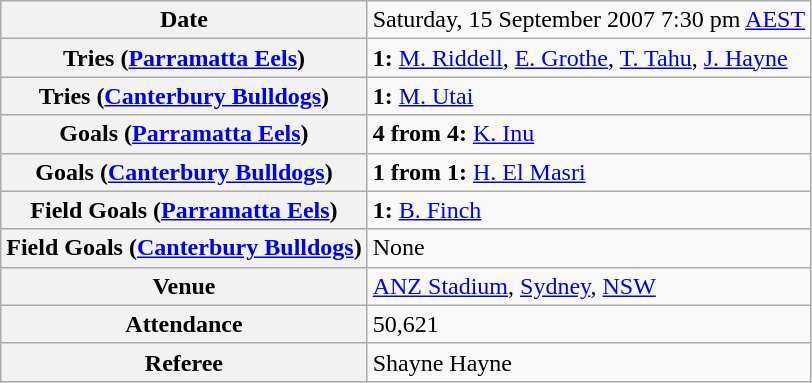<table class="wikitable">
<tr>
<th>Date</th>
<td>Saturday, 15 September 2007 7:30 pm <a href='#'>AEST</a></td>
</tr>
<tr>
<th>Tries (<a href='#'>Parramatta Eels</a>)</th>
<td><strong>1:</strong> <a href='#'>M. Riddell</a>, <a href='#'>E. Grothe</a>, <a href='#'>T. Tahu</a>, <a href='#'>J. Hayne</a></td>
</tr>
<tr>
<th>Tries (<a href='#'>Canterbury Bulldogs</a>)</th>
<td><strong>1:</strong> <a href='#'>M. Utai</a></td>
</tr>
<tr>
<th>Goals (<a href='#'>Parramatta Eels</a>)</th>
<td><strong>4 from 4:</strong> <a href='#'>K. Inu</a></td>
</tr>
<tr>
<th>Goals (<a href='#'>Canterbury Bulldogs</a>)</th>
<td><strong>1 from 1:</strong> <a href='#'>H. El Masri</a></td>
</tr>
<tr>
<th>Field Goals (<a href='#'>Parramatta Eels</a>)</th>
<td><strong>1:</strong> <a href='#'>B. Finch</a></td>
</tr>
<tr>
<th>Field Goals (<a href='#'>Canterbury Bulldogs</a>)</th>
<td>None</td>
</tr>
<tr>
<th>Venue</th>
<td><a href='#'>ANZ Stadium</a>, <a href='#'>Sydney</a>, <a href='#'>NSW</a></td>
</tr>
<tr>
<th>Attendance</th>
<td>50,621</td>
</tr>
<tr>
<th>Referee</th>
<td>Shayne Hayne</td>
</tr>
</table>
